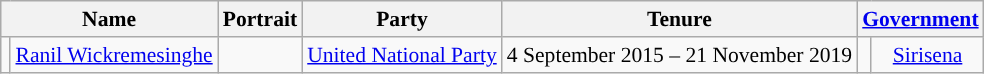<table class="wikitable" style="margin: 1em auto; font-size:90%; text-align:center;">
<tr>
<th colspan="2">Name</th>
<th>Portrait</th>
<th>Party</th>
<th>Tenure</th>
<th colspan="2"><a href='#'>Government</a></th>
</tr>
<tr>
<td !align="center" style="background:"></td>
<td><a href='#'>Ranil Wickremesinghe</a></td>
<td></td>
<td><a href='#'>United National Party</a></td>
<td>4 September 2015 – 21 November 2019</td>
<td !align="center" style="background:"></td>
<td><a href='#'>Sirisena</a></td>
</tr>
</table>
